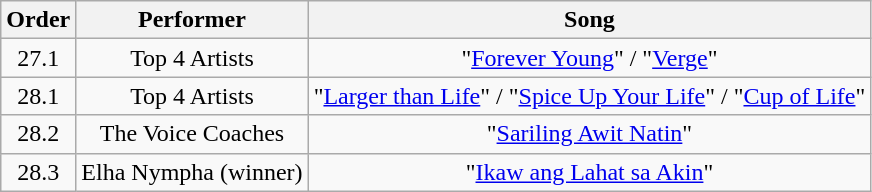<table class="wikitable" style="text-align:center;">
<tr>
<th>Order</th>
<th>Performer</th>
<th>Song</th>
</tr>
<tr>
<td>27.1</td>
<td>Top 4 Artists</td>
<td>"<a href='#'>Forever Young</a>" / "<a href='#'>Verge</a>"</td>
</tr>
<tr>
<td>28.1</td>
<td>Top 4 Artists</td>
<td>"<a href='#'>Larger than Life</a>" / "<a href='#'>Spice Up Your Life</a>" / "<a href='#'>Cup of Life</a>"</td>
</tr>
<tr>
<td>28.2</td>
<td>The Voice Coaches</td>
<td>"<a href='#'>Sariling Awit Natin</a>"</td>
</tr>
<tr>
<td>28.3</td>
<td>Elha Nympha (winner)</td>
<td>"<a href='#'>Ikaw ang Lahat sa Akin</a>"</td>
</tr>
</table>
